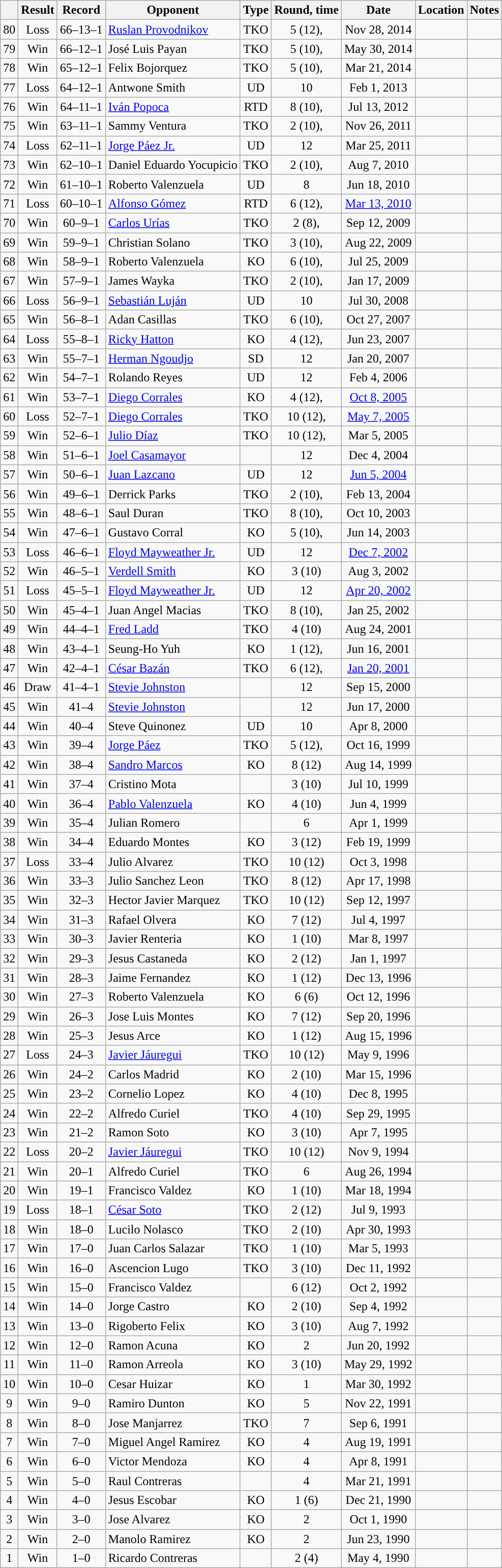<table class="wikitable" style="text-align:center">
<tr>
<th></th>
<th>Result</th>
<th>Record</th>
<th>Opponent</th>
<th>Type</th>
<th>Round, time</th>
<th>Date</th>
<th>Location</th>
<th>Notes</th>
</tr>
<tr>
<td>80</td>
<td>Loss</td>
<td>66–13–1</td>
<td style="text-align:left;"><a href='#'>Ruslan Provodnikov</a></td>
<td>TKO</td>
<td>5 (12), </td>
<td>Nov 28, 2014</td>
<td style="text-align:left;"></td>
<td></td>
</tr>
<tr>
<td>79</td>
<td>Win</td>
<td>66–12–1</td>
<td style="text-align:left;">José Luis Payan</td>
<td>TKO</td>
<td>5 (10), </td>
<td>May 30, 2014</td>
<td style="text-align:left;"></td>
<td></td>
</tr>
<tr>
<td>78</td>
<td>Win</td>
<td>65–12–1</td>
<td style="text-align:left;">Felix Bojorquez</td>
<td>TKO</td>
<td>5 (10), </td>
<td>Mar 21, 2014</td>
<td style="text-align:left;"></td>
<td></td>
</tr>
<tr>
<td>77</td>
<td>Loss</td>
<td>64–12–1</td>
<td style="text-align:left;">Antwone Smith</td>
<td>UD</td>
<td>10</td>
<td>Feb 1, 2013</td>
<td style="text-align:left;"></td>
<td></td>
</tr>
<tr>
<td>76</td>
<td>Win</td>
<td>64–11–1</td>
<td style="text-align:left;"><a href='#'>Iván Popoca</a></td>
<td>RTD</td>
<td>8 (10), </td>
<td>Jul 13, 2012</td>
<td style="text-align:left;"></td>
<td></td>
</tr>
<tr>
<td>75</td>
<td>Win</td>
<td>63–11–1</td>
<td style="text-align:left;">Sammy Ventura</td>
<td>TKO</td>
<td>2 (10), </td>
<td>Nov 26, 2011</td>
<td style="text-align:left;"></td>
<td></td>
</tr>
<tr>
<td>74</td>
<td>Loss</td>
<td>62–11–1</td>
<td style="text-align:left;"><a href='#'>Jorge Páez Jr.</a></td>
<td>UD</td>
<td>12</td>
<td>Mar 25, 2011</td>
<td style="text-align:left;"></td>
<td style="text-align:left;"></td>
</tr>
<tr>
<td>73</td>
<td>Win</td>
<td>62–10–1</td>
<td style="text-align:left;">Daniel Eduardo Yocupicio</td>
<td>TKO</td>
<td>2 (10), </td>
<td>Aug 7, 2010</td>
<td style="text-align:left;"></td>
<td></td>
</tr>
<tr>
<td>72</td>
<td>Win</td>
<td>61–10–1</td>
<td style="text-align:left;">Roberto Valenzuela</td>
<td>UD</td>
<td>8</td>
<td>Jun 18, 2010</td>
<td style="text-align:left;"></td>
<td></td>
</tr>
<tr>
<td>71</td>
<td>Loss</td>
<td>60–10–1</td>
<td style="text-align:left;"><a href='#'>Alfonso Gómez</a></td>
<td>RTD</td>
<td>6 (12), </td>
<td><a href='#'>Mar 13, 2010</a></td>
<td style="text-align:left;"></td>
<td style="text-align:left;"></td>
</tr>
<tr>
<td>70</td>
<td>Win</td>
<td>60–9–1</td>
<td style="text-align:left;"><a href='#'>Carlos Urías</a></td>
<td>TKO</td>
<td>2 (8), </td>
<td>Sep 12, 2009</td>
<td style="text-align:left;"></td>
<td></td>
</tr>
<tr>
<td>69</td>
<td>Win</td>
<td>59–9–1</td>
<td style="text-align:left;">Christian Solano</td>
<td>TKO</td>
<td>3 (10), </td>
<td>Aug 22, 2009</td>
<td style="text-align:left;"></td>
<td></td>
</tr>
<tr>
<td>68</td>
<td>Win</td>
<td>58–9–1</td>
<td style="text-align:left;">Roberto Valenzuela</td>
<td>KO</td>
<td>6 (10), </td>
<td>Jul 25, 2009</td>
<td style="text-align:left;"></td>
<td></td>
</tr>
<tr>
<td>67</td>
<td>Win</td>
<td>57–9–1</td>
<td style="text-align:left;">James Wayka</td>
<td>TKO</td>
<td>2 (10), </td>
<td>Jan 17, 2009</td>
<td style="text-align:left;"></td>
<td></td>
</tr>
<tr>
<td>66</td>
<td>Loss</td>
<td>56–9–1</td>
<td style="text-align:left;"><a href='#'>Sebastián Luján</a></td>
<td>UD</td>
<td>10</td>
<td>Jul 30, 2008</td>
<td style="text-align:left;"></td>
<td></td>
</tr>
<tr>
<td>65</td>
<td>Win</td>
<td>56–8–1</td>
<td style="text-align:left;">Adan Casillas</td>
<td>TKO</td>
<td>6 (10), </td>
<td>Oct 27, 2007</td>
<td style="text-align:left;"></td>
<td></td>
</tr>
<tr>
<td>64</td>
<td>Loss</td>
<td>55–8–1</td>
<td style="text-align:left;"><a href='#'>Ricky Hatton</a></td>
<td>KO</td>
<td>4 (12), </td>
<td>Jun 23, 2007</td>
<td style="text-align:left;"></td>
<td style="text-align:left;"></td>
</tr>
<tr>
<td>63</td>
<td>Win</td>
<td>55–7–1</td>
<td style="text-align:left;"><a href='#'>Herman Ngoudjo</a></td>
<td>SD</td>
<td>12</td>
<td>Jan 20, 2007</td>
<td style="text-align:left;"></td>
<td style="text-align:left;"></td>
</tr>
<tr>
<td>62</td>
<td>Win</td>
<td>54–7–1</td>
<td style="text-align:left;">Rolando Reyes</td>
<td>UD</td>
<td>12</td>
<td>Feb 4, 2006</td>
<td style="text-align:left;"></td>
<td></td>
</tr>
<tr>
<td>61</td>
<td>Win</td>
<td>53–7–1</td>
<td style="text-align:left;"><a href='#'>Diego Corrales</a></td>
<td>KO</td>
<td>4 (12), </td>
<td><a href='#'>Oct 8, 2005</a></td>
<td style="text-align:left;"></td>
<td></td>
</tr>
<tr>
<td>60</td>
<td>Loss</td>
<td>52–7–1</td>
<td style="text-align:left;"><a href='#'>Diego Corrales</a></td>
<td>TKO</td>
<td>10 (12), </td>
<td><a href='#'>May 7, 2005</a></td>
<td style="text-align:left;"></td>
<td style="text-align:left;"></td>
</tr>
<tr>
<td>59</td>
<td>Win</td>
<td>52–6–1</td>
<td style="text-align:left;"><a href='#'>Julio Díaz</a></td>
<td>TKO</td>
<td>10 (12), </td>
<td>Mar 5, 2005</td>
<td style="text-align:left;"></td>
<td style="text-align:left;"></td>
</tr>
<tr>
<td>58</td>
<td>Win</td>
<td>51–6–1</td>
<td style="text-align:left;"><a href='#'>Joel Casamayor</a></td>
<td></td>
<td>12</td>
<td>Dec 4, 2004</td>
<td style="text-align:left;"></td>
<td style="text-align:left;"></td>
</tr>
<tr>
<td>57</td>
<td>Win</td>
<td>50–6–1</td>
<td style="text-align:left;"><a href='#'>Juan Lazcano</a></td>
<td>UD</td>
<td>12</td>
<td><a href='#'>Jun 5, 2004</a></td>
<td style="text-align:left;"></td>
<td style="text-align:left;"></td>
</tr>
<tr>
<td>56</td>
<td>Win</td>
<td>49–6–1</td>
<td style="text-align:left;">Derrick Parks</td>
<td>TKO</td>
<td>2 (10), </td>
<td>Feb 13, 2004</td>
<td style="text-align:left;"></td>
<td></td>
</tr>
<tr>
<td>55</td>
<td>Win</td>
<td>48–6–1</td>
<td style="text-align:left;">Saul Duran</td>
<td>TKO</td>
<td>8 (10), </td>
<td>Oct 10, 2003</td>
<td style="text-align:left;"></td>
<td></td>
</tr>
<tr>
<td>54</td>
<td>Win</td>
<td>47–6–1</td>
<td style="text-align:left;">Gustavo Corral</td>
<td>KO</td>
<td>5 (10), </td>
<td>Jun 14, 2003</td>
<td style="text-align:left;"></td>
<td></td>
</tr>
<tr>
<td>53</td>
<td>Loss</td>
<td>46–6–1</td>
<td style="text-align:left;"><a href='#'>Floyd Mayweather Jr.</a></td>
<td>UD</td>
<td>12</td>
<td><a href='#'>Dec 7, 2002</a></td>
<td style="text-align:left;"></td>
<td style="text-align:left;"></td>
</tr>
<tr>
<td>52</td>
<td>Win</td>
<td>46–5–1</td>
<td style="text-align:left;"><a href='#'>Verdell Smith</a></td>
<td>KO</td>
<td>3 (10)</td>
<td>Aug 3, 2002</td>
<td style="text-align:left;"></td>
<td></td>
</tr>
<tr>
<td>51</td>
<td>Loss</td>
<td>45–5–1</td>
<td style="text-align:left;"><a href='#'>Floyd Mayweather Jr.</a></td>
<td>UD</td>
<td>12</td>
<td><a href='#'>Apr 20, 2002</a></td>
<td style="text-align:left;"></td>
<td style="text-align:left;"></td>
</tr>
<tr>
<td>50</td>
<td>Win</td>
<td>45–4–1</td>
<td style="text-align:left;">Juan Angel Macias</td>
<td>TKO</td>
<td>8 (10), </td>
<td>Jan 25, 2002</td>
<td style="text-align:left;"></td>
<td></td>
</tr>
<tr>
<td>49</td>
<td>Win</td>
<td>44–4–1</td>
<td style="text-align:left;"><a href='#'>Fred Ladd</a></td>
<td>TKO</td>
<td>4 (10)</td>
<td>Aug 24, 2001</td>
<td style="text-align:left;"></td>
<td></td>
</tr>
<tr>
<td>48</td>
<td>Win</td>
<td>43–4–1</td>
<td style="text-align:left;">Seung-Ho Yuh</td>
<td>KO</td>
<td>1 (12), </td>
<td>Jun 16, 2001</td>
<td style="text-align:left;"></td>
<td style="text-align:left;"></td>
</tr>
<tr>
<td>47</td>
<td>Win</td>
<td>42–4–1</td>
<td style="text-align:left;"><a href='#'>César Bazán</a></td>
<td>TKO</td>
<td>6 (12), </td>
<td><a href='#'>Jan 20, 2001</a></td>
<td style="text-align:left;"></td>
<td style="text-align:left;"></td>
</tr>
<tr>
<td>46</td>
<td>Draw</td>
<td>41–4–1</td>
<td style="text-align:left;"><a href='#'>Stevie Johnston</a></td>
<td></td>
<td>12</td>
<td>Sep 15, 2000</td>
<td style="text-align:left;"></td>
<td style="text-align:left;"></td>
</tr>
<tr>
<td>45</td>
<td>Win</td>
<td>41–4</td>
<td style="text-align:left;"><a href='#'>Stevie Johnston</a></td>
<td></td>
<td>12</td>
<td>Jun 17, 2000</td>
<td style="text-align:left;"></td>
<td style="text-align:left;"></td>
</tr>
<tr>
<td>44</td>
<td>Win</td>
<td>40–4</td>
<td style="text-align:left;">Steve Quinonez</td>
<td>UD</td>
<td>10</td>
<td>Apr 8, 2000</td>
<td style="text-align:left;"></td>
<td></td>
</tr>
<tr>
<td>43</td>
<td>Win</td>
<td>39–4</td>
<td style="text-align:left;"><a href='#'>Jorge Páez</a></td>
<td>TKO</td>
<td>5 (12), </td>
<td>Oct 16, 1999</td>
<td style="text-align:left;"></td>
<td style="text-align:left;"></td>
</tr>
<tr>
<td>42</td>
<td>Win</td>
<td>38–4</td>
<td style="text-align:left;"><a href='#'>Sandro Marcos</a></td>
<td>KO</td>
<td>8 (12)</td>
<td>Aug 14, 1999</td>
<td style="text-align:left;"></td>
<td style="text-align:left;"></td>
</tr>
<tr>
<td>41</td>
<td>Win</td>
<td>37–4</td>
<td style="text-align:left;">Cristino Mota</td>
<td></td>
<td>3 (10)</td>
<td>Jul 10, 1999</td>
<td style="text-align:left;"></td>
<td></td>
</tr>
<tr>
<td>40</td>
<td>Win</td>
<td>36–4</td>
<td style="text-align:left;"><a href='#'>Pablo Valenzuela</a></td>
<td>KO</td>
<td>4 (10)</td>
<td>Jun 4, 1999</td>
<td style="text-align:left;"></td>
<td></td>
</tr>
<tr>
<td>39</td>
<td>Win</td>
<td>35–4</td>
<td style="text-align:left;">Julian Romero</td>
<td></td>
<td>6</td>
<td>Apr 1, 1999</td>
<td style="text-align:left;"></td>
<td></td>
</tr>
<tr>
<td>38</td>
<td>Win</td>
<td>34–4</td>
<td style="text-align:left;">Eduardo Montes</td>
<td>KO</td>
<td>3 (12)</td>
<td>Feb 19, 1999</td>
<td style="text-align:left;"></td>
<td></td>
</tr>
<tr>
<td>37</td>
<td>Loss</td>
<td>33–4</td>
<td style="text-align:left;">Julio Alvarez</td>
<td>TKO</td>
<td>10 (12)</td>
<td>Oct 3, 1998</td>
<td style="text-align:left;"></td>
<td style="text-align:left;"></td>
</tr>
<tr>
<td>36</td>
<td>Win</td>
<td>33–3</td>
<td style="text-align:left;">Julio Sanchez Leon</td>
<td>TKO</td>
<td>8 (12)</td>
<td>Apr 17, 1998</td>
<td style="text-align:left;"></td>
<td style="text-align:left;"></td>
</tr>
<tr>
<td>35</td>
<td>Win</td>
<td>32–3</td>
<td style="text-align:left;">Hector Javier Marquez</td>
<td>TKO</td>
<td>10 (12)</td>
<td>Sep 12, 1997</td>
<td style="text-align:left;"></td>
<td style="text-align:left;"></td>
</tr>
<tr>
<td>34</td>
<td>Win</td>
<td>31–3</td>
<td style="text-align:left;">Rafael Olvera</td>
<td>KO</td>
<td>7 (12)</td>
<td>Jul 4, 1997</td>
<td style="text-align:left;"></td>
<td style="text-align:left;"></td>
</tr>
<tr>
<td>33</td>
<td>Win</td>
<td>30–3</td>
<td style="text-align:left;">Javier Renteria</td>
<td>KO</td>
<td>1 (10)</td>
<td>Mar 8, 1997</td>
<td style="text-align:left;"></td>
<td></td>
</tr>
<tr>
<td>32</td>
<td>Win</td>
<td>29–3</td>
<td style="text-align:left;">Jesus Castaneda</td>
<td>KO</td>
<td>2 (12)</td>
<td>Jan 1, 1997</td>
<td style="text-align:left;"></td>
<td style="text-align:left;"></td>
</tr>
<tr>
<td>31</td>
<td>Win</td>
<td>28–3</td>
<td style="text-align:left;">Jaime Fernandez</td>
<td>KO</td>
<td>1 (12)</td>
<td>Dec 13, 1996</td>
<td style="text-align:left;"></td>
<td style="text-align:left;"></td>
</tr>
<tr>
<td>30</td>
<td>Win</td>
<td>27–3</td>
<td style="text-align:left;">Roberto Valenzuela</td>
<td>KO</td>
<td>6 (6)</td>
<td>Oct 12, 1996</td>
<td style="text-align:left;"></td>
<td></td>
</tr>
<tr>
<td>29</td>
<td>Win</td>
<td>26–3</td>
<td style="text-align:left;">Jose Luis Montes</td>
<td>KO</td>
<td>7 (12)</td>
<td>Sep 20, 1996</td>
<td style="text-align:left;"></td>
<td style="text-align:left;"></td>
</tr>
<tr>
<td>28</td>
<td>Win</td>
<td>25–3</td>
<td style="text-align:left;">Jesus Arce</td>
<td>KO</td>
<td>1 (12)</td>
<td>Aug 15, 1996</td>
<td style="text-align:left;"></td>
<td style="text-align:left;"></td>
</tr>
<tr>
<td>27</td>
<td>Loss</td>
<td>24–3</td>
<td style="text-align:left;"><a href='#'>Javier Jáuregui</a></td>
<td>TKO</td>
<td>10 (12)</td>
<td>May 9, 1996</td>
<td style="text-align:left;"></td>
<td style="text-align:left;"></td>
</tr>
<tr>
<td>26</td>
<td>Win</td>
<td>24–2</td>
<td style="text-align:left;">Carlos Madrid</td>
<td>KO</td>
<td>2 (10)</td>
<td>Mar 15, 1996</td>
<td style="text-align:left;"></td>
<td></td>
</tr>
<tr>
<td>25</td>
<td>Win</td>
<td>23–2</td>
<td style="text-align:left;">Cornelio Lopez</td>
<td>KO</td>
<td>4 (10)</td>
<td>Dec 8, 1995</td>
<td style="text-align:left;"></td>
<td></td>
</tr>
<tr>
<td>24</td>
<td>Win</td>
<td>22–2</td>
<td style="text-align:left;">Alfredo Curiel</td>
<td>TKO</td>
<td>4 (10)</td>
<td>Sep 29, 1995</td>
<td style="text-align:left;"></td>
<td></td>
</tr>
<tr>
<td>23</td>
<td>Win</td>
<td>21–2</td>
<td style="text-align:left;">Ramon Soto</td>
<td>KO</td>
<td>3 (10)</td>
<td>Apr 7, 1995</td>
<td style="text-align:left;"></td>
<td></td>
</tr>
<tr>
<td>22</td>
<td>Loss</td>
<td>20–2</td>
<td style="text-align:left;"><a href='#'>Javier Jáuregui</a></td>
<td>TKO</td>
<td>10 (12)</td>
<td>Nov 9, 1994</td>
<td style="text-align:left;"></td>
<td style="text-align:left;"></td>
</tr>
<tr>
<td>21</td>
<td>Win</td>
<td>20–1</td>
<td style="text-align:left;">Alfredo Curiel</td>
<td>TKO</td>
<td>6</td>
<td>Aug 26, 1994</td>
<td style="text-align:left;"></td>
<td></td>
</tr>
<tr>
<td>20</td>
<td>Win</td>
<td>19–1</td>
<td style="text-align:left;">Francisco Valdez</td>
<td>KO</td>
<td>1 (10)</td>
<td>Mar 18, 1994</td>
<td style="text-align:left;"></td>
<td></td>
</tr>
<tr>
<td>19</td>
<td>Loss</td>
<td>18–1</td>
<td style="text-align:left;"><a href='#'>César Soto</a></td>
<td>TKO</td>
<td>2 (12)</td>
<td>Jul 9, 1993</td>
<td style="text-align:left;"></td>
<td style="text-align:left;"></td>
</tr>
<tr>
<td>18</td>
<td>Win</td>
<td>18–0</td>
<td style="text-align:left;">Lucilo Nolasco</td>
<td>TKO</td>
<td>2 (10)</td>
<td>Apr 30, 1993</td>
<td style="text-align:left;"></td>
<td></td>
</tr>
<tr>
<td>17</td>
<td>Win</td>
<td>17–0</td>
<td style="text-align:left;">Juan Carlos Salazar</td>
<td>TKO</td>
<td>1 (10)</td>
<td>Mar 5, 1993</td>
<td style="text-align:left;"></td>
<td></td>
</tr>
<tr>
<td>16</td>
<td>Win</td>
<td>16–0</td>
<td style="text-align:left;">Ascencion Lugo</td>
<td>TKO</td>
<td>3 (10)</td>
<td>Dec 11, 1992</td>
<td style="text-align:left;"></td>
<td></td>
</tr>
<tr>
<td>15</td>
<td>Win</td>
<td>15–0</td>
<td style="text-align:left;">Francisco Valdez</td>
<td></td>
<td>6 (12)</td>
<td>Oct 2, 1992</td>
<td style="text-align:left;"></td>
<td style="text-align:left;"></td>
</tr>
<tr>
<td>14</td>
<td>Win</td>
<td>14–0</td>
<td style="text-align:left;">Jorge Castro</td>
<td>KO</td>
<td>2 (10)</td>
<td>Sep 4, 1992</td>
<td style="text-align:left;"></td>
<td></td>
</tr>
<tr>
<td>13</td>
<td>Win</td>
<td>13–0</td>
<td style="text-align:left;">Rigoberto Felix</td>
<td>KO</td>
<td>3 (10)</td>
<td>Aug 7, 1992</td>
<td style="text-align:left;"></td>
<td></td>
</tr>
<tr>
<td>12</td>
<td>Win</td>
<td>12–0</td>
<td style="text-align:left;">Ramon Acuna</td>
<td>KO</td>
<td>2</td>
<td>Jun 20, 1992</td>
<td style="text-align:left;"></td>
<td></td>
</tr>
<tr>
<td>11</td>
<td>Win</td>
<td>11–0</td>
<td style="text-align:left;">Ramon Arreola</td>
<td>KO</td>
<td>3 (10)</td>
<td>May 29, 1992</td>
<td style="text-align:left;"></td>
<td></td>
</tr>
<tr>
<td>10</td>
<td>Win</td>
<td>10–0</td>
<td style="text-align:left;">Cesar Huizar</td>
<td>KO</td>
<td>1</td>
<td>Mar 30, 1992</td>
<td style="text-align:left;"></td>
<td></td>
</tr>
<tr>
<td>9</td>
<td>Win</td>
<td>9–0</td>
<td style="text-align:left;">Ramiro Dunton</td>
<td>KO</td>
<td>5</td>
<td>Nov 22, 1991</td>
<td style="text-align:left;"></td>
<td></td>
</tr>
<tr>
<td>8</td>
<td>Win</td>
<td>8–0</td>
<td style="text-align:left;">Jose Manjarrez</td>
<td>TKO</td>
<td>7</td>
<td>Sep 6, 1991</td>
<td style="text-align:left;"></td>
<td></td>
</tr>
<tr>
<td>7</td>
<td>Win</td>
<td>7–0</td>
<td style="text-align:left;">Miguel Angel Ramirez</td>
<td>KO</td>
<td>4</td>
<td>Aug 19, 1991</td>
<td style="text-align:left;"></td>
<td></td>
</tr>
<tr>
<td>6</td>
<td>Win</td>
<td>6–0</td>
<td style="text-align:left;">Victor Mendoza</td>
<td>KO</td>
<td>4</td>
<td>Apr 8, 1991</td>
<td style="text-align:left;"></td>
<td></td>
</tr>
<tr>
<td>5</td>
<td>Win</td>
<td>5–0</td>
<td style="text-align:left;">Raul Contreras</td>
<td></td>
<td>4</td>
<td>Mar 21, 1991</td>
<td style="text-align:left;"></td>
<td></td>
</tr>
<tr>
<td>4</td>
<td>Win</td>
<td>4–0</td>
<td style="text-align:left;">Jesus Escobar</td>
<td>KO</td>
<td>1 (6)</td>
<td>Dec 21, 1990</td>
<td style="text-align:left;"></td>
<td></td>
</tr>
<tr>
<td>3</td>
<td>Win</td>
<td>3–0</td>
<td style="text-align:left;">Jose Alvarez</td>
<td>KO</td>
<td>2</td>
<td>Oct 1, 1990</td>
<td style="text-align:left;"></td>
<td></td>
</tr>
<tr>
<td>2</td>
<td>Win</td>
<td>2–0</td>
<td style="text-align:left;">Manolo Ramirez</td>
<td>KO</td>
<td>2</td>
<td>Jun 23, 1990</td>
<td style="text-align:left;"></td>
<td></td>
</tr>
<tr>
<td>1</td>
<td>Win</td>
<td>1–0</td>
<td style="text-align:left;">Ricardo Contreras</td>
<td></td>
<td>2 (4)</td>
<td>May 4, 1990</td>
<td style="text-align:left;"></td>
<td></td>
</tr>
</table>
